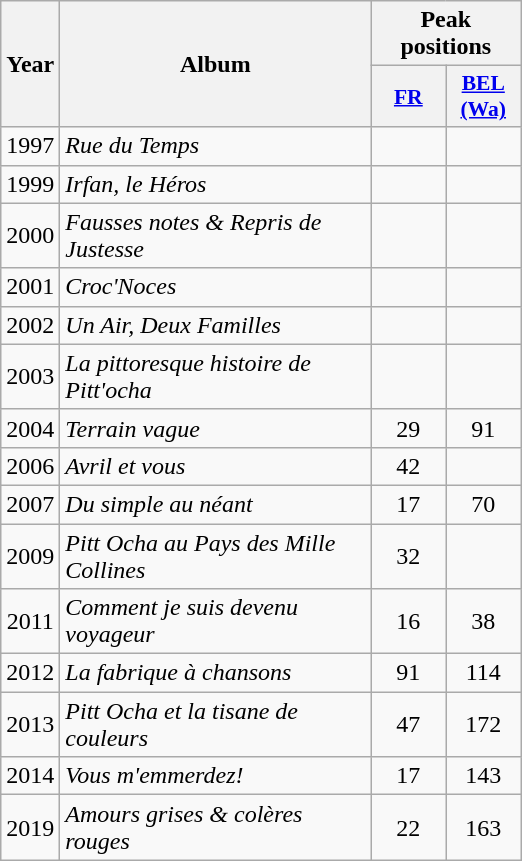<table class="wikitable">
<tr>
<th align="center" rowspan="2" width="10">Year</th>
<th align="center" rowspan="2" width="200">Album</th>
<th align="center" colspan="2" width="30">Peak positions</th>
</tr>
<tr>
<th scope="col" style="width:3em;font-size:90%;"><a href='#'>FR</a><br></th>
<th scope="col" style="width:3em;font-size:90%;"><a href='#'>BEL <br>(Wa)</a><br></th>
</tr>
<tr>
<td align="center">1997</td>
<td><em>Rue du Temps</em></td>
<td align="center"></td>
<td align="center"></td>
</tr>
<tr>
<td align="center">1999</td>
<td><em>Irfan, le Héros</em></td>
<td align="center"></td>
<td align="center"></td>
</tr>
<tr>
<td align="center">2000</td>
<td><em>Fausses notes & Repris de Justesse</em></td>
<td align="center"></td>
<td align="center"></td>
</tr>
<tr>
<td align="center">2001</td>
<td><em>Croc'Noces</em></td>
<td align="center"></td>
<td align="center"></td>
</tr>
<tr>
<td align="center">2002</td>
<td><em>Un Air, Deux Familles</em></td>
<td align="center"></td>
<td align="center"></td>
</tr>
<tr>
<td align="center">2003</td>
<td><em>La pittoresque histoire de Pitt'ocha</em></td>
<td align="center"></td>
<td align="center"></td>
</tr>
<tr>
<td align="center">2004</td>
<td><em>Terrain vague</em></td>
<td align="center">29</td>
<td align="center">91</td>
</tr>
<tr>
<td align="center">2006</td>
<td><em>Avril et vous</em></td>
<td align="center">42</td>
<td align="center"></td>
</tr>
<tr>
<td align="center">2007</td>
<td><em>Du simple au néant</em></td>
<td align="center">17</td>
<td align="center">70</td>
</tr>
<tr>
<td align="center">2009</td>
<td><em>Pitt Ocha au Pays des Mille Collines</em></td>
<td align="center">32</td>
<td align="center"></td>
</tr>
<tr>
<td align="center">2011</td>
<td><em>Comment je suis devenu voyageur</em></td>
<td align="center">16</td>
<td align="center">38</td>
</tr>
<tr>
<td align="center">2012</td>
<td><em>La fabrique à chansons</em></td>
<td align="center">91</td>
<td align="center">114</td>
</tr>
<tr>
<td align="center">2013</td>
<td><em>Pitt Ocha et la tisane de couleurs</em></td>
<td align="center">47</td>
<td align="center">172</td>
</tr>
<tr>
<td align="center">2014</td>
<td><em>Vous m'emmerdez!</em></td>
<td align="center">17</td>
<td align="center">143</td>
</tr>
<tr>
<td align="center">2019</td>
<td><em>Amours grises & colères rouges</em></td>
<td align="center">22<br></td>
<td align="center">163</td>
</tr>
</table>
